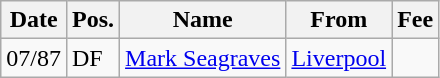<table class="wikitable">
<tr>
<th>Date</th>
<th>Pos.</th>
<th>Name</th>
<th>From</th>
<th>Fee</th>
</tr>
<tr>
<td>07/87</td>
<td>DF</td>
<td> <a href='#'>Mark Seagraves</a></td>
<td> <a href='#'>Liverpool</a></td>
<td></td>
</tr>
</table>
